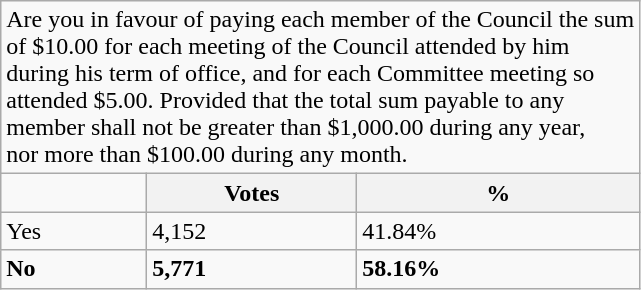<table class="wikitable">
<tr>
<td colspan="3">Are you in favour of paying each member of the Council the sum<br> of $10.00 for each meeting of the Council attended by him<br> during his term of office, and for each Committee meeting so<br> attended $5.00.  Provided that the total sum payable to any<br> member shall not be greater than $1,000.00 during any year,<br> nor more than $100.00 during any month.</td>
</tr>
<tr>
<td></td>
<th>Votes</th>
<th>%</th>
</tr>
<tr>
<td>Yes</td>
<td>4,152</td>
<td>41.84%</td>
</tr>
<tr>
<td><strong>No</strong></td>
<td><strong>5,771</strong></td>
<td><strong>58.16%</strong></td>
</tr>
</table>
